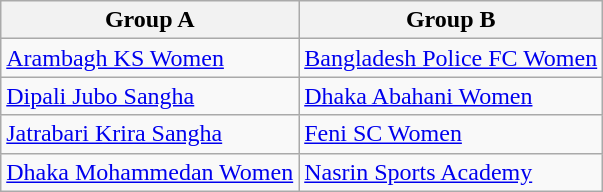<table class="wikitable" "text-align:left">
<tr>
<th style="text-align:center">Group A</th>
<th style="text-align:center">Group B</th>
</tr>
<tr>
<td><a href='#'>Arambagh KS Women</a></td>
<td><a href='#'>Bangladesh Police FC Women</a></td>
</tr>
<tr>
<td><a href='#'>Dipali Jubo Sangha</a></td>
<td><a href='#'>Dhaka Abahani Women</a></td>
</tr>
<tr>
<td><a href='#'>Jatrabari Krira Sangha</a></td>
<td><a href='#'>Feni SC Women</a></td>
</tr>
<tr>
<td><a href='#'>Dhaka Mohammedan Women</a></td>
<td><a href='#'>Nasrin Sports Academy</a></td>
</tr>
</table>
